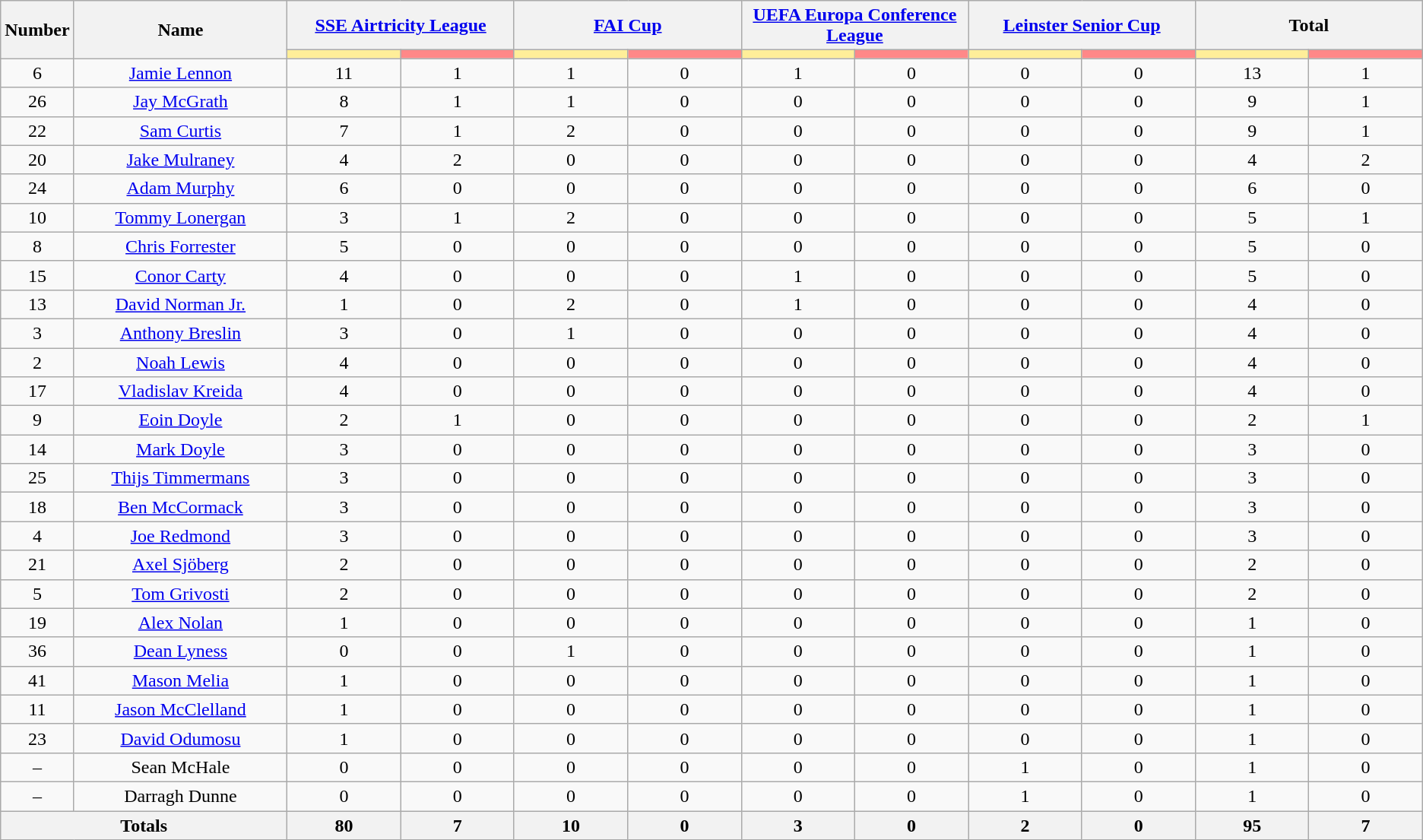<table class="wikitable" style="text-align:center">
<tr>
<th rowspan="2" style="width:5%">Number</th>
<th rowspan="2" style="width:15%">Name</th>
<th colspan="2"><a href='#'>SSE Airtricity League</a></th>
<th colspan="2"><a href='#'>FAI Cup</a></th>
<th colspan="2"><a href='#'>UEFA Europa Conference League</a></th>
<th colspan="2"><a href='#'>Leinster Senior Cup</a></th>
<th colspan="2">Total</th>
</tr>
<tr>
<th style="width:50px;background:#fe9"></th>
<th style="width:50px;background:#f88"></th>
<th style="width:50px;background:#fe9"></th>
<th style="width:50px;background:#f88"></th>
<th style="width:50px;background:#fe9"></th>
<th style="width:50px;background:#f88"></th>
<th style="width:50px;background:#fe9"></th>
<th style="width:50px;background:#f88"></th>
<th style="width:50px;background:#fe9"></th>
<th style="width:50px;background:#f88"></th>
</tr>
<tr>
<td>6</td>
<td><a href='#'>Jamie Lennon</a></td>
<td>11</td>
<td>1</td>
<td>1</td>
<td>0</td>
<td>1</td>
<td>0</td>
<td>0</td>
<td>0</td>
<td>13</td>
<td>1</td>
</tr>
<tr>
<td>26</td>
<td><a href='#'>Jay McGrath</a></td>
<td>8</td>
<td>1</td>
<td>1</td>
<td>0</td>
<td>0</td>
<td>0</td>
<td>0</td>
<td>0</td>
<td>9</td>
<td>1</td>
</tr>
<tr>
<td>22</td>
<td><a href='#'>Sam Curtis</a></td>
<td>7</td>
<td>1</td>
<td>2</td>
<td>0</td>
<td>0</td>
<td>0</td>
<td>0</td>
<td>0</td>
<td>9</td>
<td>1</td>
</tr>
<tr>
<td>20</td>
<td><a href='#'>Jake Mulraney</a></td>
<td>4</td>
<td>2</td>
<td>0</td>
<td>0</td>
<td>0</td>
<td>0</td>
<td>0</td>
<td>0</td>
<td>4</td>
<td>2</td>
</tr>
<tr>
<td>24</td>
<td><a href='#'>Adam Murphy</a></td>
<td>6</td>
<td>0</td>
<td>0</td>
<td>0</td>
<td>0</td>
<td>0</td>
<td>0</td>
<td>0</td>
<td>6</td>
<td>0</td>
</tr>
<tr>
<td>10</td>
<td><a href='#'>Tommy Lonergan</a></td>
<td>3</td>
<td>1</td>
<td>2</td>
<td>0</td>
<td>0</td>
<td>0</td>
<td>0</td>
<td>0</td>
<td>5</td>
<td>1</td>
</tr>
<tr>
<td>8</td>
<td><a href='#'>Chris Forrester</a></td>
<td>5</td>
<td>0</td>
<td>0</td>
<td>0</td>
<td>0</td>
<td>0</td>
<td>0</td>
<td>0</td>
<td>5</td>
<td>0</td>
</tr>
<tr>
<td>15</td>
<td><a href='#'>Conor Carty</a></td>
<td>4</td>
<td>0</td>
<td>0</td>
<td>0</td>
<td>1</td>
<td>0</td>
<td>0</td>
<td>0</td>
<td>5</td>
<td>0</td>
</tr>
<tr>
<td>13</td>
<td><a href='#'>David Norman Jr.</a></td>
<td>1</td>
<td>0</td>
<td>2</td>
<td>0</td>
<td>1</td>
<td>0</td>
<td>0</td>
<td>0</td>
<td>4</td>
<td>0</td>
</tr>
<tr>
<td>3</td>
<td><a href='#'>Anthony Breslin</a></td>
<td>3</td>
<td>0</td>
<td>1</td>
<td>0</td>
<td>0</td>
<td>0</td>
<td>0</td>
<td>0</td>
<td>4</td>
<td>0</td>
</tr>
<tr>
<td>2</td>
<td><a href='#'>Noah Lewis</a></td>
<td>4</td>
<td>0</td>
<td>0</td>
<td>0</td>
<td>0</td>
<td>0</td>
<td>0</td>
<td>0</td>
<td>4</td>
<td>0</td>
</tr>
<tr>
<td>17</td>
<td><a href='#'>Vladislav Kreida</a></td>
<td>4</td>
<td>0</td>
<td>0</td>
<td>0</td>
<td>0</td>
<td>0</td>
<td>0</td>
<td>0</td>
<td>4</td>
<td>0</td>
</tr>
<tr>
<td>9</td>
<td><a href='#'>Eoin Doyle</a></td>
<td>2</td>
<td>1</td>
<td>0</td>
<td>0</td>
<td>0</td>
<td>0</td>
<td>0</td>
<td>0</td>
<td>2</td>
<td>1</td>
</tr>
<tr>
<td>14</td>
<td><a href='#'>Mark Doyle</a></td>
<td>3</td>
<td>0</td>
<td>0</td>
<td>0</td>
<td>0</td>
<td>0</td>
<td>0</td>
<td>0</td>
<td>3</td>
<td>0</td>
</tr>
<tr>
<td>25</td>
<td><a href='#'>Thijs Timmermans</a></td>
<td>3</td>
<td>0</td>
<td>0</td>
<td>0</td>
<td>0</td>
<td>0</td>
<td>0</td>
<td>0</td>
<td>3</td>
<td>0</td>
</tr>
<tr>
<td>18</td>
<td><a href='#'>Ben McCormack</a></td>
<td>3</td>
<td>0</td>
<td>0</td>
<td>0</td>
<td>0</td>
<td>0</td>
<td>0</td>
<td>0</td>
<td>3</td>
<td>0</td>
</tr>
<tr>
<td>4</td>
<td><a href='#'>Joe Redmond</a></td>
<td>3</td>
<td>0</td>
<td>0</td>
<td>0</td>
<td>0</td>
<td>0</td>
<td>0</td>
<td>0</td>
<td>3</td>
<td>0</td>
</tr>
<tr>
<td>21</td>
<td><a href='#'>Axel Sjöberg</a></td>
<td>2</td>
<td>0</td>
<td>0</td>
<td>0</td>
<td>0</td>
<td>0</td>
<td>0</td>
<td>0</td>
<td>2</td>
<td>0</td>
</tr>
<tr>
<td>5</td>
<td><a href='#'>Tom Grivosti</a></td>
<td>2</td>
<td>0</td>
<td>0</td>
<td>0</td>
<td>0</td>
<td>0</td>
<td>0</td>
<td>0</td>
<td>2</td>
<td>0</td>
</tr>
<tr>
<td>19</td>
<td><a href='#'>Alex Nolan</a></td>
<td>1</td>
<td>0</td>
<td>0</td>
<td>0</td>
<td>0</td>
<td>0</td>
<td>0</td>
<td>0</td>
<td>1</td>
<td>0</td>
</tr>
<tr>
<td>36</td>
<td><a href='#'>Dean Lyness</a></td>
<td>0</td>
<td>0</td>
<td>1</td>
<td>0</td>
<td>0</td>
<td>0</td>
<td>0</td>
<td>0</td>
<td>1</td>
<td>0</td>
</tr>
<tr>
<td>41</td>
<td><a href='#'>Mason Melia</a></td>
<td>1</td>
<td>0</td>
<td>0</td>
<td>0</td>
<td>0</td>
<td>0</td>
<td>0</td>
<td>0</td>
<td>1</td>
<td>0</td>
</tr>
<tr>
<td>11</td>
<td><a href='#'>Jason McClelland</a></td>
<td>1</td>
<td>0</td>
<td>0</td>
<td>0</td>
<td>0</td>
<td>0</td>
<td>0</td>
<td>0</td>
<td>1</td>
<td>0</td>
</tr>
<tr>
<td>23</td>
<td><a href='#'>David Odumosu</a></td>
<td>1</td>
<td>0</td>
<td>0</td>
<td>0</td>
<td>0</td>
<td>0</td>
<td>0</td>
<td>0</td>
<td>1</td>
<td>0</td>
</tr>
<tr>
<td>–</td>
<td>Sean McHale</td>
<td>0</td>
<td>0</td>
<td>0</td>
<td>0</td>
<td>0</td>
<td>0</td>
<td>1</td>
<td>0</td>
<td>1</td>
<td>0</td>
</tr>
<tr>
<td>–</td>
<td>Darragh Dunne</td>
<td>0</td>
<td>0</td>
<td>0</td>
<td>0</td>
<td>0</td>
<td>0</td>
<td>1</td>
<td>0</td>
<td>1</td>
<td>0</td>
</tr>
<tr>
<th colspan="2">Totals</th>
<th>80</th>
<th>7</th>
<th>10</th>
<th>0</th>
<th>3</th>
<th>0</th>
<th>2</th>
<th>0</th>
<th>95</th>
<th>7</th>
</tr>
</table>
